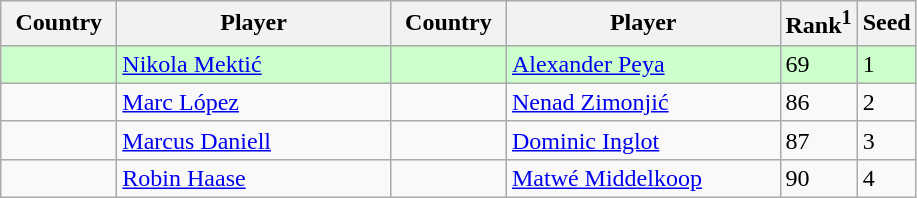<table class="sortable wikitable">
<tr>
<th width="70">Country</th>
<th width="175">Player</th>
<th width="70">Country</th>
<th width="175">Player</th>
<th>Rank<sup>1</sup></th>
<th>Seed</th>
</tr>
<tr style="background:#cfc;">
<td></td>
<td><a href='#'>Nikola Mektić</a></td>
<td></td>
<td><a href='#'>Alexander Peya</a></td>
<td>69</td>
<td>1</td>
</tr>
<tr>
<td></td>
<td><a href='#'>Marc López</a></td>
<td></td>
<td><a href='#'>Nenad Zimonjić</a></td>
<td>86</td>
<td>2</td>
</tr>
<tr>
<td></td>
<td><a href='#'>Marcus Daniell</a></td>
<td></td>
<td><a href='#'>Dominic Inglot</a></td>
<td>87</td>
<td>3</td>
</tr>
<tr>
<td></td>
<td><a href='#'>Robin Haase</a></td>
<td></td>
<td><a href='#'>Matwé Middelkoop</a></td>
<td>90</td>
<td>4</td>
</tr>
</table>
